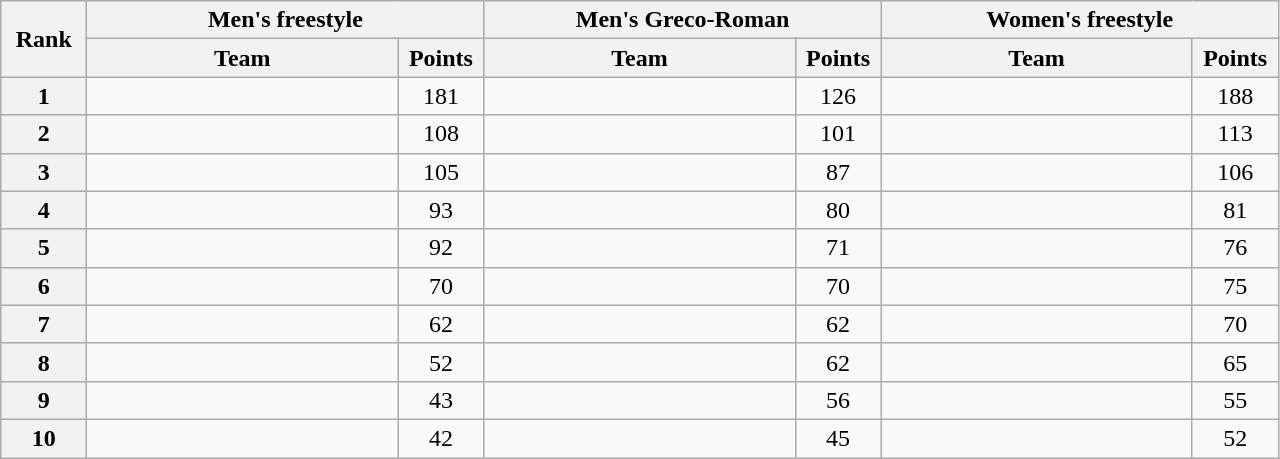<table class="wikitable" style="text-align:center;">
<tr>
<th rowspan="2" width="50">Rank</th>
<th colspan="2">Men's freestyle</th>
<th colspan="2">Men's Greco-Roman</th>
<th colspan="2">Women's freestyle</th>
</tr>
<tr>
<th width="200">Team</th>
<th width="50">Points</th>
<th width="200">Team</th>
<th width="50">Points</th>
<th width="200">Team</th>
<th width="50">Points</th>
</tr>
<tr>
<th>1</th>
<td align="left"></td>
<td>181</td>
<td align="left"></td>
<td>126</td>
<td align="left"></td>
<td>188</td>
</tr>
<tr>
<th>2</th>
<td align="left"></td>
<td>108</td>
<td align="left"></td>
<td>101</td>
<td align="left"></td>
<td>113</td>
</tr>
<tr>
<th>3</th>
<td align="left"></td>
<td>105</td>
<td align="left"></td>
<td>87</td>
<td align="left"></td>
<td>106</td>
</tr>
<tr>
<th>4</th>
<td align="left"></td>
<td>93</td>
<td align="left"></td>
<td>80</td>
<td align="left"></td>
<td>81</td>
</tr>
<tr>
<th>5</th>
<td align="left"></td>
<td>92</td>
<td align="left"></td>
<td>71</td>
<td align="left"></td>
<td>76</td>
</tr>
<tr>
<th>6</th>
<td align="left"></td>
<td>70</td>
<td align="left"></td>
<td>70</td>
<td align="left"></td>
<td>75</td>
</tr>
<tr>
<th>7</th>
<td align="left"></td>
<td>62</td>
<td align="left"></td>
<td>62</td>
<td align="left"></td>
<td>70</td>
</tr>
<tr>
<th>8</th>
<td align="left"></td>
<td>52</td>
<td align="left"></td>
<td>62</td>
<td align="left"></td>
<td>65</td>
</tr>
<tr>
<th>9</th>
<td align="left"></td>
<td>43</td>
<td align="left"></td>
<td>56</td>
<td align="left"></td>
<td>55</td>
</tr>
<tr>
<th>10</th>
<td align="left"></td>
<td>42</td>
<td align="left"></td>
<td>45</td>
<td align="left"></td>
<td>52</td>
</tr>
</table>
